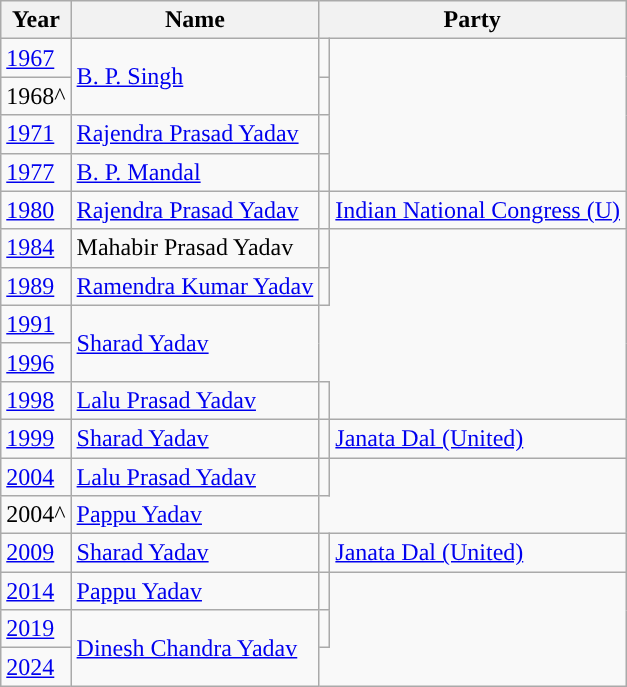<table class="wikitable">
<tr>
<th>Year</th>
<th>Name</th>
<th colspan="2">Party</th>
</tr>
<tr>
<td><a href='#'>1967</a></td>
<td rowspan="2"><a href='#'>B. P. Singh</a></td>
<td></td>
</tr>
<tr>
<td>1968^</td>
<td></td>
</tr>
<tr>
<td><a href='#'>1971</a></td>
<td><a href='#'>Rajendra Prasad Yadav</a></td>
<td></td>
</tr>
<tr>
<td><a href='#'>1977</a></td>
<td><a href='#'>B. P. Mandal</a></td>
<td></td>
</tr>
<tr>
<td><a href='#'>1980</a></td>
<td><a href='#'>Rajendra Prasad Yadav</a></td>
<td style="background-color: "></td>
<td><a href='#'>Indian National Congress (U)</a></td>
</tr>
<tr>
<td><a href='#'>1984</a></td>
<td>Mahabir Prasad Yadav</td>
<td></td>
</tr>
<tr>
<td><a href='#'>1989</a></td>
<td><a href='#'>Ramendra Kumar Yadav</a></td>
<td></td>
</tr>
<tr>
<td><a href='#'>1991</a></td>
<td rowspan="2"><a href='#'>Sharad Yadav</a></td>
</tr>
<tr>
<td><a href='#'>1996</a></td>
</tr>
<tr>
<td><a href='#'>1998</a></td>
<td><a href='#'>Lalu Prasad Yadav</a></td>
<td></td>
</tr>
<tr>
<td><a href='#'>1999</a></td>
<td><a href='#'>Sharad Yadav</a></td>
<td style="background-color: "></td>
<td><a href='#'>Janata Dal (United)</a></td>
</tr>
<tr>
<td><a href='#'>2004</a></td>
<td><a href='#'>Lalu Prasad Yadav</a></td>
<td></td>
</tr>
<tr>
<td>2004^</td>
<td><a href='#'>Pappu Yadav</a></td>
</tr>
<tr>
<td><a href='#'>2009</a></td>
<td><a href='#'>Sharad Yadav</a></td>
<td style="background-color: "></td>
<td><a href='#'>Janata Dal (United)</a></td>
</tr>
<tr>
<td><a href='#'>2014</a></td>
<td><a href='#'>Pappu Yadav</a></td>
<td></td>
</tr>
<tr>
<td><a href='#'>2019</a></td>
<td rowspan=2><a href='#'>Dinesh Chandra Yadav</a></td>
<td></td>
</tr>
<tr>
<td><a href='#'>2024</a></td>
</tr>
</table>
